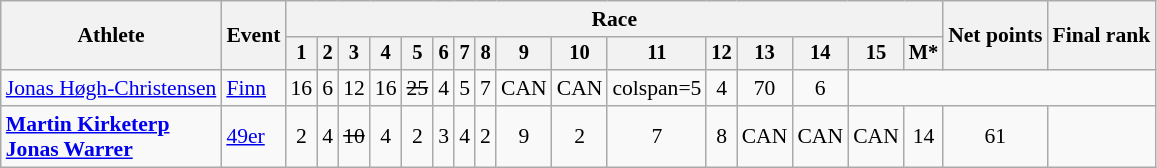<table class="wikitable" style="font-size:90%">
<tr>
<th rowspan="2">Athlete</th>
<th rowspan="2">Event</th>
<th colspan=16>Race</th>
<th rowspan=2>Net points</th>
<th rowspan=2>Final rank</th>
</tr>
<tr style="font-size:95%">
<th>1</th>
<th>2</th>
<th>3</th>
<th>4</th>
<th>5</th>
<th>6</th>
<th>7</th>
<th>8</th>
<th>9</th>
<th>10</th>
<th>11</th>
<th>12</th>
<th>13</th>
<th>14</th>
<th>15</th>
<th>M*</th>
</tr>
<tr align=center>
<td align=left><a href='#'>Jonas Høgh-Christensen</a></td>
<td align=left><a href='#'>Finn</a></td>
<td>16</td>
<td>6</td>
<td>12</td>
<td>16</td>
<td><s>25</s></td>
<td>4</td>
<td>5</td>
<td>7</td>
<td>CAN</td>
<td>CAN</td>
<td>colspan=5 </td>
<td>4</td>
<td>70</td>
<td>6</td>
</tr>
<tr align=center>
<td align=left><strong><a href='#'>Martin Kirketerp</a><br> <a href='#'>Jonas Warrer</a></strong></td>
<td align=left><a href='#'>49er</a></td>
<td>2</td>
<td>4</td>
<td><s>10</s></td>
<td>4</td>
<td>2</td>
<td>3</td>
<td>4</td>
<td>2</td>
<td>9</td>
<td>2</td>
<td>7</td>
<td>8</td>
<td>CAN</td>
<td>CAN</td>
<td>CAN</td>
<td>14</td>
<td>61</td>
<td></td>
</tr>
</table>
